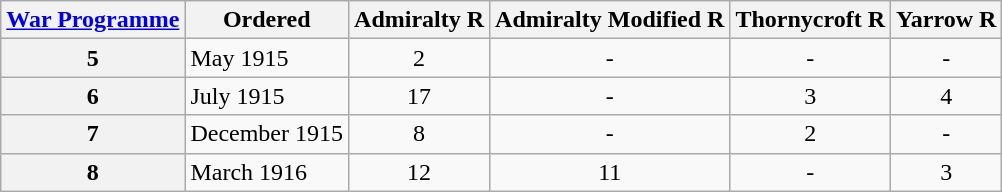<table class="wikitable">
<tr>
<th><a href='#'>War Programme</a></th>
<th>Ordered</th>
<th>Admiralty R</th>
<th>Admiralty Modified R</th>
<th>Thornycroft R</th>
<th>Yarrow R</th>
</tr>
<tr>
<th>5</th>
<td>May 1915</td>
<td align=center>2</td>
<td align=center>-</td>
<td align=center>-</td>
<td align=center>-</td>
</tr>
<tr>
<th>6</th>
<td>July 1915</td>
<td align=center>17</td>
<td align=center>-</td>
<td align=center>3</td>
<td align=center>4</td>
</tr>
<tr>
<th>7</th>
<td>December 1915</td>
<td align=center>8</td>
<td align=center>-</td>
<td align=center>2</td>
<td align=center>-</td>
</tr>
<tr>
<th>8</th>
<td>March 1916</td>
<td align=center>12</td>
<td align=center>11</td>
<td align=center>-</td>
<td align=center>3</td>
</tr>
</table>
